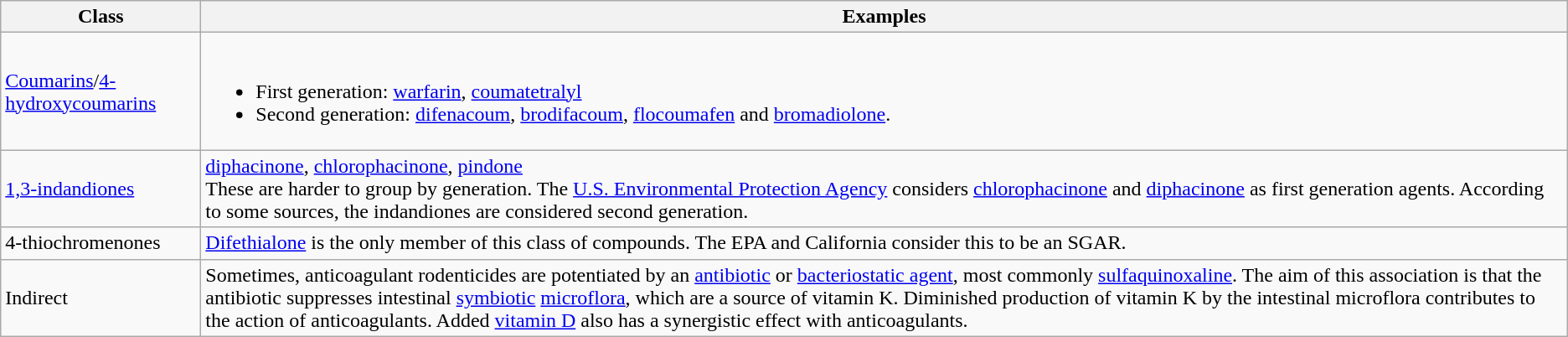<table class="wikitable">
<tr>
<th>Class</th>
<th>Examples</th>
</tr>
<tr>
<td><a href='#'>Coumarins</a>/<a href='#'>4-hydroxycoumarins</a></td>
<td><br><ul><li>First generation: <a href='#'>warfarin</a>, <a href='#'>coumatetralyl</a></li><li>Second generation: <a href='#'>difenacoum</a>, <a href='#'>brodifacoum</a>, <a href='#'>flocoumafen</a> and <a href='#'>bromadiolone</a>.</li></ul></td>
</tr>
<tr>
<td><a href='#'>1,3-indandiones</a></td>
<td><a href='#'>diphacinone</a>, <a href='#'>chlorophacinone</a>, <a href='#'>pindone</a><br>These are harder to group by generation. The <a href='#'>U.S. Environmental Protection Agency</a> considers <a href='#'>chlorophacinone</a> and <a href='#'>diphacinone</a> as first generation agents. According to some sources, the indandiones are considered second generation.</td>
</tr>
<tr>
<td>4-thiochromenones</td>
<td><a href='#'>Difethialone</a> is the only member of this class of compounds. The EPA and California consider this to be an SGAR.</td>
</tr>
<tr>
<td>Indirect</td>
<td>Sometimes, anticoagulant rodenticides are potentiated by an <a href='#'>antibiotic</a> or <a href='#'>bacteriostatic agent</a>, most commonly <a href='#'>sulfaquinoxaline</a>. The aim of this association is that the antibiotic suppresses intestinal <a href='#'>symbiotic</a> <a href='#'>microflora</a>, which are a source of vitamin K. Diminished production of vitamin K by the intestinal microflora contributes to the action of anticoagulants.  Added <a href='#'>vitamin D</a> also has a synergistic effect with anticoagulants.</td>
</tr>
</table>
